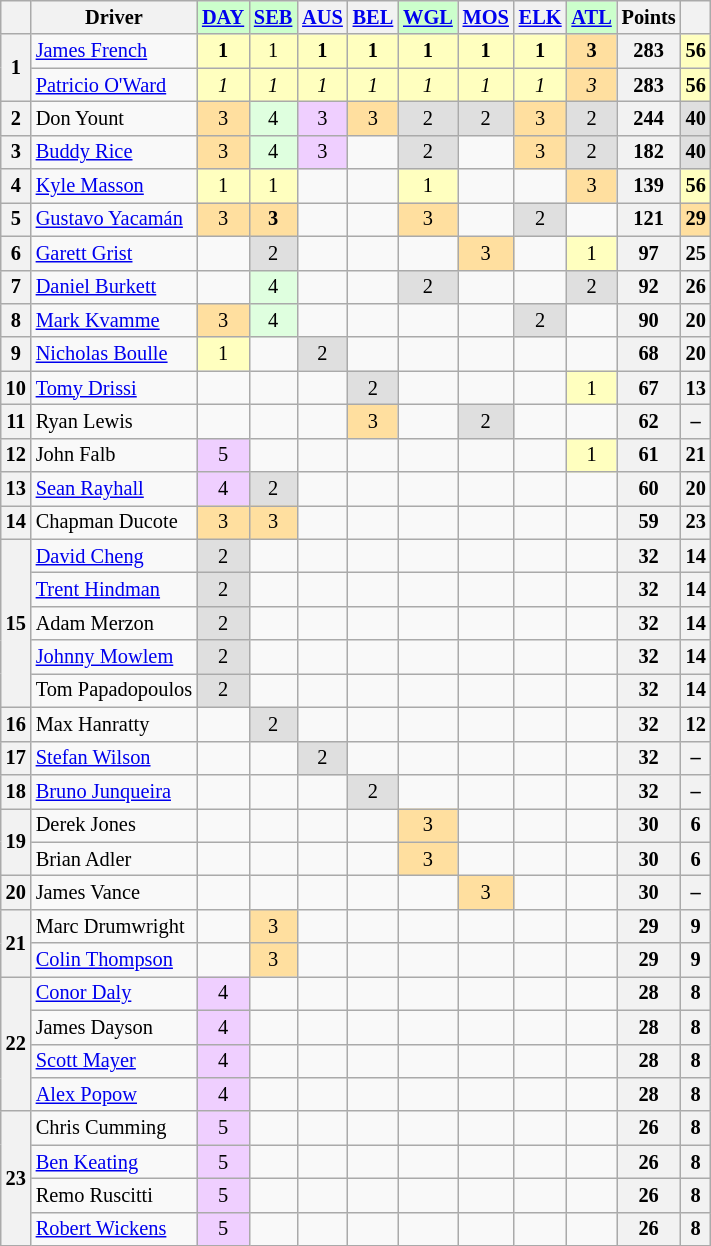<table class="wikitable" style="font-size:85%; text-align:center">
<tr style="background:#f9f9f9; vertical-align:top;">
<th valign=middle></th>
<th valign=middle>Driver</th>
<td style="background:#ccffcc;"><strong><a href='#'>DAY</a></strong></td>
<td style="background:#ccffcc;"><strong><a href='#'>SEB</a></strong></td>
<th><a href='#'>AUS</a></th>
<th><a href='#'>BEL</a></th>
<td style="background:#ccffcc;"><strong><a href='#'>WGL</a></strong></td>
<th><a href='#'>MOS</a></th>
<th><a href='#'>ELK</a></th>
<td style="background:#ccffcc;"><strong><a href='#'>ATL</a></strong></td>
<th valign=middle>Points</th>
<th valign=middle></th>
</tr>
<tr>
<th rowspan=2>1</th>
<td align=left> <a href='#'>James French</a></td>
<td style="background:#ffffbf;"><strong>1</strong></td>
<td style="background:#ffffbf;">1</td>
<td style="background:#ffffbf;"><strong>1</strong></td>
<td style="background:#ffffbf;"><strong>1</strong></td>
<td style="background:#ffffbf;"><strong>1</strong></td>
<td style="background:#ffffbf;"><strong>1</strong></td>
<td style="background:#ffffbf;"><strong>1</strong></td>
<td style="background:#ffdf9f;"><strong>3</strong></td>
<th>283</th>
<th style="background:#ffffbf;">56</th>
</tr>
<tr>
<td align=left> <a href='#'>Patricio O'Ward</a></td>
<td style="background:#ffffbf;"><em>1</em></td>
<td style="background:#ffffbf;"><em>1</em></td>
<td style="background:#ffffbf;"><em>1</em></td>
<td style="background:#ffffbf;"><em>1</em></td>
<td style="background:#ffffbf;"><em>1</em></td>
<td style="background:#ffffbf;"><em>1</em></td>
<td style="background:#ffffbf;"><em>1</em></td>
<td style="background:#ffdf9f;"><em>3</em></td>
<th>283</th>
<th style="background:#ffffbf;">56</th>
</tr>
<tr>
<th>2</th>
<td align=left> Don Yount</td>
<td style="background:#ffdf9f;">3</td>
<td style="background:#dfffdf;">4</td>
<td style="background:#efcfff;">3</td>
<td style="background:#ffdf9f;">3</td>
<td style="background:#dfdfdf;">2</td>
<td style="background:#dfdfdf;">2</td>
<td style="background:#ffdf9f;">3</td>
<td style="background:#dfdfdf;">2</td>
<th>244</th>
<th style="background:#dfdfdf;">40</th>
</tr>
<tr>
<th>3</th>
<td align=left> <a href='#'>Buddy Rice</a></td>
<td style="background:#ffdf9f;">3</td>
<td style="background:#dfffdf;">4</td>
<td style="background:#efcfff;">3</td>
<td></td>
<td style="background:#dfdfdf;">2</td>
<td></td>
<td style="background:#ffdf9f;">3</td>
<td style="background:#dfdfdf;">2</td>
<th>182</th>
<th style="background:#dfdfdf;">40</th>
</tr>
<tr>
<th>4</th>
<td align=left> <a href='#'>Kyle Masson</a></td>
<td style="background:#ffffbf;">1</td>
<td style="background:#ffffbf;">1</td>
<td></td>
<td></td>
<td style="background:#ffffbf;">1</td>
<td></td>
<td></td>
<td style="background:#ffdf9f;">3</td>
<th>139</th>
<th style="background:#ffffbf;">56</th>
</tr>
<tr>
<th>5</th>
<td align=left> <a href='#'>Gustavo Yacamán</a></td>
<td style="background:#ffdf9f;">3</td>
<td style="background:#ffdf9f;"><strong>3</strong></td>
<td></td>
<td></td>
<td style="background:#ffdf9f;">3</td>
<td></td>
<td style="background:#dfdfdf;">2</td>
<td></td>
<th>121</th>
<th style="background:#ffdf9f;">29</th>
</tr>
<tr>
<th>6</th>
<td align=left> <a href='#'>Garett Grist</a></td>
<td></td>
<td style="background:#dfdfdf;">2</td>
<td></td>
<td></td>
<td></td>
<td style="background:#ffdf9f;">3</td>
<td></td>
<td style="background:#ffffbf;">1</td>
<th>97</th>
<th>25</th>
</tr>
<tr>
<th>7</th>
<td align=left> <a href='#'>Daniel Burkett</a></td>
<td></td>
<td style="background:#dfffdf;">4</td>
<td></td>
<td></td>
<td style="background:#dfdfdf;">2</td>
<td></td>
<td></td>
<td style="background:#dfdfdf;">2</td>
<th>92</th>
<th>26</th>
</tr>
<tr>
<th>8</th>
<td align=left> <a href='#'>Mark Kvamme</a></td>
<td style="background:#ffdf9f;">3</td>
<td style="background:#dfffdf;">4</td>
<td></td>
<td></td>
<td></td>
<td></td>
<td style="background:#dfdfdf;">2</td>
<td></td>
<th>90</th>
<th>20</th>
</tr>
<tr>
<th>9</th>
<td align=left> <a href='#'>Nicholas Boulle</a></td>
<td style="background:#ffffbf;">1</td>
<td></td>
<td style="background:#dfdfdf;">2</td>
<td></td>
<td></td>
<td></td>
<td></td>
<td></td>
<th>68</th>
<th>20</th>
</tr>
<tr>
<th>10</th>
<td align=left> <a href='#'>Tomy Drissi</a></td>
<td></td>
<td></td>
<td></td>
<td style="background:#dfdfdf;">2</td>
<td></td>
<td></td>
<td></td>
<td style="background:#ffffbf;">1</td>
<th>67</th>
<th>13</th>
</tr>
<tr>
<th>11</th>
<td align=left> Ryan Lewis</td>
<td></td>
<td></td>
<td></td>
<td style="background:#ffdf9f;">3</td>
<td></td>
<td style="background:#dfdfdf;">2</td>
<td></td>
<td></td>
<th>62</th>
<th>–</th>
</tr>
<tr>
<th>12</th>
<td align=left> John Falb</td>
<td style="background:#efcfff;">5</td>
<td></td>
<td></td>
<td></td>
<td></td>
<td></td>
<td></td>
<td style="background:#ffffbf;">1</td>
<th>61</th>
<th>21</th>
</tr>
<tr>
<th>13</th>
<td align=left> <a href='#'>Sean Rayhall</a></td>
<td style="background:#efcfff;">4</td>
<td style="background:#dfdfdf;">2</td>
<td></td>
<td></td>
<td></td>
<td></td>
<td></td>
<td></td>
<th>60</th>
<th>20</th>
</tr>
<tr>
<th>14</th>
<td align=left> Chapman Ducote</td>
<td style="background:#ffdf9f;">3</td>
<td style="background:#ffdf9f;">3</td>
<td></td>
<td></td>
<td></td>
<td></td>
<td></td>
<td></td>
<th>59</th>
<th>23</th>
</tr>
<tr>
<th rowspan=5>15</th>
<td align=left> <a href='#'>David Cheng</a></td>
<td style="background:#dfdfdf;">2</td>
<td></td>
<td></td>
<td></td>
<td></td>
<td></td>
<td></td>
<td></td>
<th>32</th>
<th>14</th>
</tr>
<tr>
<td align=left> <a href='#'>Trent Hindman</a></td>
<td style="background:#dfdfdf;">2</td>
<td></td>
<td></td>
<td></td>
<td></td>
<td></td>
<td></td>
<td></td>
<th>32</th>
<th>14</th>
</tr>
<tr>
<td align=left> Adam Merzon</td>
<td style="background:#dfdfdf;">2</td>
<td></td>
<td></td>
<td></td>
<td></td>
<td></td>
<td></td>
<td></td>
<th>32</th>
<th>14</th>
</tr>
<tr>
<td align=left> <a href='#'>Johnny Mowlem</a></td>
<td style="background:#dfdfdf;">2</td>
<td></td>
<td></td>
<td></td>
<td></td>
<td></td>
<td></td>
<td></td>
<th>32</th>
<th>14</th>
</tr>
<tr>
<td align=left> Tom Papadopoulos</td>
<td style="background:#dfdfdf;">2</td>
<td></td>
<td></td>
<td></td>
<td></td>
<td></td>
<td></td>
<td></td>
<th>32</th>
<th>14</th>
</tr>
<tr>
<th>16</th>
<td align=left> Max Hanratty</td>
<td></td>
<td style="background:#dfdfdf;">2</td>
<td></td>
<td></td>
<td></td>
<td></td>
<td></td>
<td></td>
<th>32</th>
<th>12</th>
</tr>
<tr>
<th>17</th>
<td align=left> <a href='#'>Stefan Wilson</a></td>
<td></td>
<td></td>
<td style="background:#dfdfdf;">2</td>
<td></td>
<td></td>
<td></td>
<td></td>
<td></td>
<th>32</th>
<th>–</th>
</tr>
<tr>
<th>18</th>
<td align=left> <a href='#'>Bruno Junqueira</a></td>
<td></td>
<td></td>
<td></td>
<td style="background:#dfdfdf;">2</td>
<td></td>
<td></td>
<td></td>
<td></td>
<th>32</th>
<th>–</th>
</tr>
<tr>
<th rowspan=2>19</th>
<td align=left> Derek Jones</td>
<td></td>
<td></td>
<td></td>
<td></td>
<td style="background:#ffdf9f;">3</td>
<td></td>
<td></td>
<td></td>
<th>30</th>
<th>6</th>
</tr>
<tr>
<td align=left> Brian Adler</td>
<td></td>
<td></td>
<td></td>
<td></td>
<td style="background:#ffdf9f;">3</td>
<td></td>
<td></td>
<td></td>
<th>30</th>
<th>6</th>
</tr>
<tr>
<th>20</th>
<td align=left> James Vance</td>
<td></td>
<td></td>
<td></td>
<td></td>
<td></td>
<td style="background:#ffdf9f;">3</td>
<td></td>
<td></td>
<th>30</th>
<th>–</th>
</tr>
<tr>
<th rowspan=2>21</th>
<td align=left> Marc Drumwright</td>
<td></td>
<td style="background:#ffdf9f;">3</td>
<td></td>
<td></td>
<td></td>
<td></td>
<td></td>
<td></td>
<th>29</th>
<th>9</th>
</tr>
<tr>
<td align=left> <a href='#'>Colin Thompson</a></td>
<td></td>
<td style="background:#ffdf9f;">3</td>
<td></td>
<td></td>
<td></td>
<td></td>
<td></td>
<td></td>
<th>29</th>
<th>9</th>
</tr>
<tr>
<th rowspan=4>22</th>
<td align=left> <a href='#'>Conor Daly</a></td>
<td style="background:#efcfff;">4</td>
<td></td>
<td></td>
<td></td>
<td></td>
<td></td>
<td></td>
<td></td>
<th>28</th>
<th>8</th>
</tr>
<tr>
<td align=left> James Dayson</td>
<td style="background:#efcfff;">4</td>
<td></td>
<td></td>
<td></td>
<td></td>
<td></td>
<td></td>
<td></td>
<th>28</th>
<th>8</th>
</tr>
<tr>
<td align=left> <a href='#'>Scott Mayer</a></td>
<td style="background:#efcfff;">4</td>
<td></td>
<td></td>
<td></td>
<td></td>
<td></td>
<td></td>
<td></td>
<th>28</th>
<th>8</th>
</tr>
<tr>
<td align=left> <a href='#'>Alex Popow</a></td>
<td style="background:#efcfff;">4</td>
<td></td>
<td></td>
<td></td>
<td></td>
<td></td>
<td></td>
<td></td>
<th>28</th>
<th>8</th>
</tr>
<tr>
<th rowspan=4>23</th>
<td align=left> Chris Cumming</td>
<td style="background:#efcfff;">5</td>
<td></td>
<td></td>
<td></td>
<td></td>
<td></td>
<td></td>
<td></td>
<th>26</th>
<th>8</th>
</tr>
<tr>
<td align=left> <a href='#'>Ben Keating</a></td>
<td style="background:#efcfff;">5</td>
<td></td>
<td></td>
<td></td>
<td></td>
<td></td>
<td></td>
<td></td>
<th>26</th>
<th>8</th>
</tr>
<tr>
<td align=left> Remo Ruscitti</td>
<td style="background:#efcfff;">5</td>
<td></td>
<td></td>
<td></td>
<td></td>
<td></td>
<td></td>
<td></td>
<th>26</th>
<th>8</th>
</tr>
<tr>
<td align=left> <a href='#'>Robert Wickens</a></td>
<td style="background:#efcfff;">5</td>
<td></td>
<td></td>
<td></td>
<td></td>
<td></td>
<td></td>
<td></td>
<th>26</th>
<th>8</th>
</tr>
</table>
